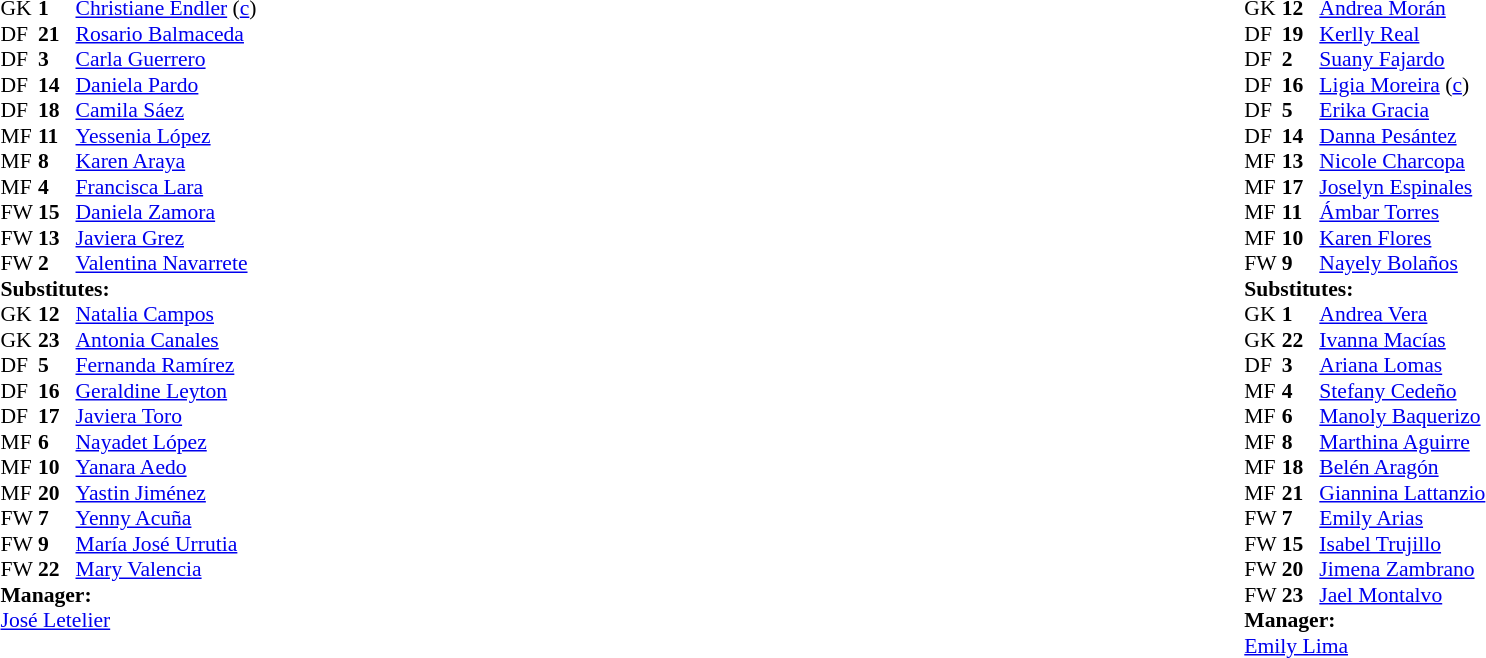<table width="100%">
<tr>
<td style="vertical-align:top; width:40%"><br><table style="font-size: 90%" cellspacing="0" cellpadding="0">
<tr>
<th width=25></th>
<th width=25></th>
</tr>
<tr>
<td>GK</td>
<td><strong>1</strong></td>
<td><a href='#'>Christiane Endler</a> (<a href='#'>c</a>)</td>
</tr>
<tr>
<td>DF</td>
<td><strong>21</strong></td>
<td><a href='#'>Rosario Balmaceda</a></td>
</tr>
<tr>
<td>DF</td>
<td><strong>3</strong></td>
<td><a href='#'>Carla Guerrero</a></td>
<td></td>
<td></td>
</tr>
<tr>
<td>DF</td>
<td><strong>14</strong></td>
<td><a href='#'>Daniela Pardo</a></td>
<td></td>
<td></td>
</tr>
<tr>
<td>DF</td>
<td><strong>18</strong></td>
<td><a href='#'>Camila Sáez</a></td>
</tr>
<tr>
<td>MF</td>
<td><strong>11</strong></td>
<td><a href='#'>Yessenia López</a></td>
</tr>
<tr>
<td>MF</td>
<td><strong>8</strong></td>
<td><a href='#'>Karen Araya</a></td>
<td></td>
</tr>
<tr>
<td>MF</td>
<td><strong>4</strong></td>
<td><a href='#'>Francisca Lara</a></td>
</tr>
<tr>
<td>FW</td>
<td><strong>15</strong></td>
<td><a href='#'>Daniela Zamora</a></td>
</tr>
<tr>
<td>FW</td>
<td><strong>13</strong></td>
<td><a href='#'>Javiera Grez</a></td>
<td></td>
<td></td>
</tr>
<tr>
<td>FW</td>
<td><strong>2</strong></td>
<td><a href='#'>Valentina Navarrete</a></td>
<td></td>
<td></td>
</tr>
<tr>
<td colspan=3><strong>Substitutes:</strong></td>
</tr>
<tr>
<td>GK</td>
<td><strong>12</strong></td>
<td><a href='#'>Natalia Campos</a></td>
</tr>
<tr>
<td>GK</td>
<td><strong>23</strong></td>
<td><a href='#'>Antonia Canales</a></td>
</tr>
<tr>
<td>DF</td>
<td><strong>5</strong></td>
<td><a href='#'>Fernanda Ramírez</a></td>
</tr>
<tr>
<td>DF</td>
<td><strong>16</strong></td>
<td><a href='#'>Geraldine Leyton</a></td>
</tr>
<tr>
<td>DF</td>
<td><strong>17</strong></td>
<td><a href='#'>Javiera Toro</a></td>
<td></td>
<td></td>
</tr>
<tr>
<td>MF</td>
<td><strong>6</strong></td>
<td><a href='#'>Nayadet López</a></td>
<td></td>
<td></td>
</tr>
<tr>
<td>MF</td>
<td><strong>10</strong></td>
<td><a href='#'>Yanara Aedo</a></td>
</tr>
<tr>
<td>MF</td>
<td><strong>20</strong></td>
<td><a href='#'>Yastin Jiménez</a></td>
<td></td>
<td></td>
</tr>
<tr>
<td>FW</td>
<td><strong>7</strong></td>
<td><a href='#'>Yenny Acuña</a></td>
<td></td>
<td></td>
</tr>
<tr>
<td>FW</td>
<td><strong>9</strong></td>
<td><a href='#'>María José Urrutia</a></td>
</tr>
<tr>
<td>FW</td>
<td><strong>22</strong></td>
<td><a href='#'>Mary Valencia</a></td>
</tr>
<tr>
<td></td>
</tr>
<tr>
<td colspan=3><strong>Manager:</strong></td>
</tr>
<tr>
<td colspan="4"><a href='#'>José Letelier</a></td>
</tr>
</table>
</td>
<td style="vertical-align:top; width:50%"><br><table cellspacing="0" cellpadding="0" style="font-size:90%; margin:auto">
<tr>
<th width=25></th>
<th width=25></th>
</tr>
<tr>
<td>GK</td>
<td><strong>12</strong></td>
<td><a href='#'>Andrea Morán</a></td>
</tr>
<tr>
<td>DF</td>
<td><strong>19</strong></td>
<td><a href='#'>Kerlly Real</a></td>
</tr>
<tr>
<td>DF</td>
<td><strong>2</strong></td>
<td><a href='#'>Suany Fajardo</a></td>
<td></td>
<td></td>
</tr>
<tr>
<td>DF</td>
<td><strong>16</strong></td>
<td><a href='#'>Ligia Moreira</a> (<a href='#'>c</a>)</td>
<td></td>
</tr>
<tr>
<td>DF</td>
<td><strong>5</strong></td>
<td><a href='#'>Erika Gracia</a></td>
</tr>
<tr>
<td>DF</td>
<td><strong>14</strong></td>
<td><a href='#'>Danna Pesántez</a></td>
</tr>
<tr>
<td>MF</td>
<td><strong>13</strong></td>
<td><a href='#'>Nicole Charcopa</a></td>
<td></td>
<td></td>
</tr>
<tr>
<td>MF</td>
<td><strong>17</strong></td>
<td><a href='#'>Joselyn Espinales</a></td>
<td></td>
<td></td>
</tr>
<tr>
<td>MF</td>
<td><strong>11</strong></td>
<td><a href='#'>Ámbar Torres</a></td>
<td></td>
<td></td>
</tr>
<tr>
<td>MF</td>
<td><strong>10</strong></td>
<td><a href='#'>Karen Flores</a></td>
<td></td>
<td></td>
</tr>
<tr>
<td>FW</td>
<td><strong>9</strong></td>
<td><a href='#'>Nayely Bolaños</a></td>
</tr>
<tr>
<td colspan=3><strong>Substitutes:</strong></td>
</tr>
<tr>
<td>GK</td>
<td><strong>1</strong></td>
<td><a href='#'>Andrea Vera</a></td>
</tr>
<tr>
<td>GK</td>
<td><strong>22</strong></td>
<td><a href='#'>Ivanna Macías</a></td>
</tr>
<tr>
<td>DF</td>
<td><strong>3</strong></td>
<td><a href='#'>Ariana Lomas</a></td>
</tr>
<tr>
<td>MF</td>
<td><strong>4</strong></td>
<td><a href='#'>Stefany Cedeño</a></td>
<td></td>
<td></td>
</tr>
<tr>
<td>MF</td>
<td><strong>6</strong></td>
<td><a href='#'>Manoly Baquerizo</a></td>
</tr>
<tr>
<td>MF</td>
<td><strong>8</strong></td>
<td><a href='#'>Marthina Aguirre</a></td>
<td></td>
<td></td>
</tr>
<tr>
<td>MF</td>
<td><strong>18</strong></td>
<td><a href='#'>Belén Aragón</a></td>
</tr>
<tr>
<td>MF</td>
<td><strong>21</strong></td>
<td><a href='#'>Giannina Lattanzio</a></td>
</tr>
<tr>
<td>FW</td>
<td><strong>7</strong></td>
<td><a href='#'>Emily Arias</a></td>
<td></td>
<td></td>
</tr>
<tr>
<td>FW</td>
<td><strong>15</strong></td>
<td><a href='#'>Isabel Trujillo</a></td>
<td></td>
<td></td>
</tr>
<tr>
<td>FW</td>
<td><strong>20</strong></td>
<td><a href='#'>Jimena Zambrano</a></td>
<td></td>
<td></td>
</tr>
<tr>
<td>FW</td>
<td><strong>23</strong></td>
<td><a href='#'>Jael Montalvo</a></td>
</tr>
<tr>
<td colspan=3><strong>Manager:</strong></td>
</tr>
<tr>
<td colspan="4"> <a href='#'>Emily Lima</a></td>
</tr>
</table>
</td>
</tr>
</table>
